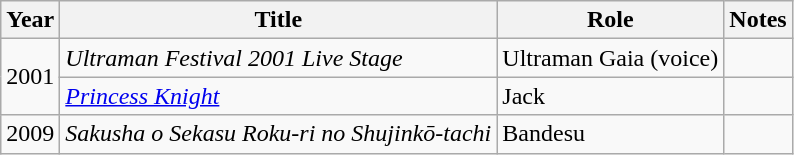<table class="wikitable">
<tr>
<th>Year</th>
<th>Title</th>
<th>Role</th>
<th>Notes</th>
</tr>
<tr>
<td rowspan="2">2001</td>
<td><em>Ultraman Festival 2001 Live Stage</em></td>
<td>Ultraman Gaia (voice)</td>
<td></td>
</tr>
<tr>
<td><em><a href='#'>Princess Knight</a></em></td>
<td>Jack</td>
<td></td>
</tr>
<tr>
<td>2009</td>
<td><em>Sakusha o Sekasu Roku-ri no Shujinkō-tachi</em></td>
<td>Bandesu</td>
<td></td>
</tr>
</table>
